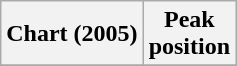<table class="wikitable">
<tr>
<th align="left">Chart (2005)</th>
<th align="center">Peak<br>position</th>
</tr>
<tr>
</tr>
</table>
